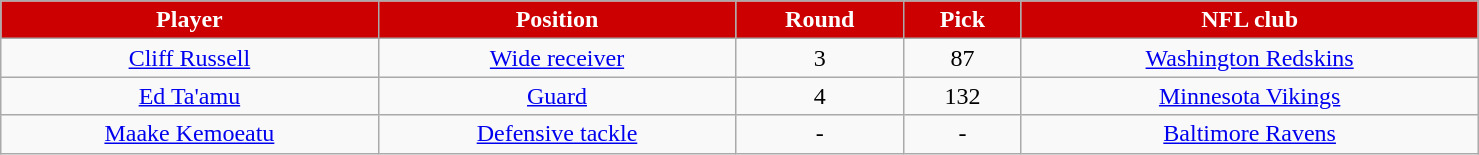<table class="wikitable" width="78%">
<tr align="center" style="background:#CC0000; color:white">
<td><strong>Player</strong></td>
<td><strong>Position</strong></td>
<td><strong>Round</strong></td>
<td><strong>Pick</strong></td>
<td><strong>NFL club</strong></td>
</tr>
<tr align="center">
<td><a href='#'>Cliff Russell</a></td>
<td><a href='#'>Wide receiver</a></td>
<td>3</td>
<td>87</td>
<td><a href='#'>Washington Redskins</a></td>
</tr>
<tr align="center">
<td><a href='#'>Ed Ta'amu</a></td>
<td><a href='#'>Guard</a></td>
<td>4</td>
<td>132</td>
<td><a href='#'>Minnesota Vikings</a></td>
</tr>
<tr align="center">
<td><a href='#'>Maake Kemoeatu</a></td>
<td><a href='#'>Defensive tackle</a></td>
<td>-</td>
<td>-</td>
<td><a href='#'>Baltimore Ravens</a></td>
</tr>
</table>
